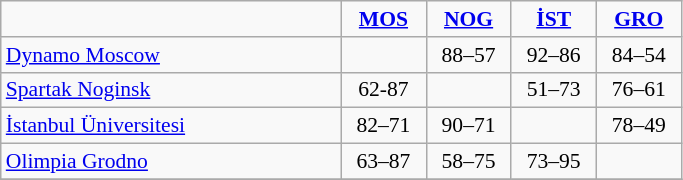<table style="font-size: 90%; text-align: center" class="wikitable">
<tr>
<td width=220></td>
<td width=50><strong><a href='#'>MOS</a></strong></td>
<td width=50><strong><a href='#'>NOG</a></strong></td>
<td width=50><strong><a href='#'>İST</a></strong></td>
<td width=50><strong><a href='#'>GRO</a></strong></td>
</tr>
<tr>
<td align=left> <a href='#'>Dynamo Moscow</a></td>
<td></td>
<td>88–57</td>
<td>92–86</td>
<td>84–54</td>
</tr>
<tr>
<td align=left> <a href='#'>Spartak Noginsk</a></td>
<td>62-87</td>
<td></td>
<td>51–73</td>
<td>76–61</td>
</tr>
<tr>
<td align=left> <a href='#'>İstanbul Üniversitesi</a></td>
<td>82–71</td>
<td>90–71</td>
<td></td>
<td>78–49</td>
</tr>
<tr>
<td align=left> <a href='#'>Olimpia Grodno</a></td>
<td>63–87</td>
<td>58–75</td>
<td>73–95</td>
<td></td>
</tr>
<tr>
</tr>
</table>
